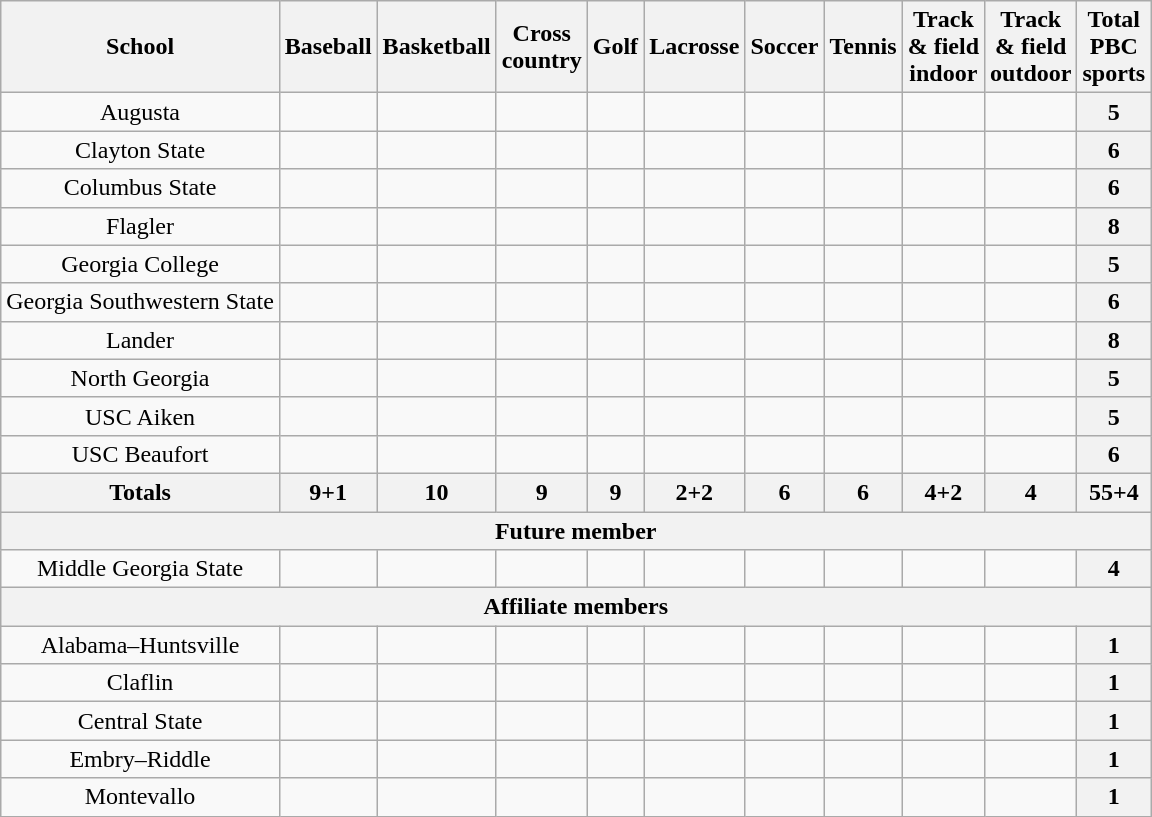<table class="wikitable" style="text-align:center">
<tr>
<th>School</th>
<th>Baseball</th>
<th>Basketball</th>
<th>Cross<br>country</th>
<th>Golf</th>
<th>Lacrosse</th>
<th>Soccer</th>
<th>Tennis</th>
<th>Track<br>& field<br>indoor</th>
<th>Track<br>& field<br>outdoor</th>
<th>Total<br>PBC<br>sports</th>
</tr>
<tr>
<td>Augusta</td>
<td></td>
<td></td>
<td></td>
<td></td>
<td></td>
<td></td>
<td></td>
<td></td>
<td></td>
<th>5</th>
</tr>
<tr>
<td>Clayton State</td>
<td></td>
<td></td>
<td></td>
<td></td>
<td></td>
<td></td>
<td></td>
<td></td>
<td></td>
<th>6</th>
</tr>
<tr>
<td>Columbus State</td>
<td></td>
<td></td>
<td></td>
<td></td>
<td></td>
<td></td>
<td></td>
<td></td>
<td></td>
<th>6</th>
</tr>
<tr>
<td>Flagler</td>
<td></td>
<td></td>
<td></td>
<td></td>
<td></td>
<td></td>
<td></td>
<td></td>
<td></td>
<th>8</th>
</tr>
<tr>
<td>Georgia College</td>
<td></td>
<td></td>
<td></td>
<td></td>
<td></td>
<td></td>
<td></td>
<td></td>
<td></td>
<th>5</th>
</tr>
<tr>
<td>Georgia Southwestern State</td>
<td></td>
<td></td>
<td></td>
<td></td>
<td></td>
<td></td>
<td></td>
<td></td>
<td></td>
<th>6</th>
</tr>
<tr>
<td>Lander</td>
<td></td>
<td></td>
<td></td>
<td></td>
<td></td>
<td></td>
<td></td>
<td></td>
<td></td>
<th>8</th>
</tr>
<tr>
<td>North Georgia</td>
<td></td>
<td></td>
<td></td>
<td></td>
<td></td>
<td></td>
<td></td>
<td></td>
<td></td>
<th>5</th>
</tr>
<tr>
<td>USC Aiken</td>
<td></td>
<td></td>
<td></td>
<td></td>
<td></td>
<td></td>
<td></td>
<td></td>
<td></td>
<th>5</th>
</tr>
<tr>
<td>USC Beaufort</td>
<td></td>
<td></td>
<td></td>
<td></td>
<td></td>
<td></td>
<td></td>
<td></td>
<td></td>
<th>6</th>
</tr>
<tr>
<th>Totals</th>
<th>9+1</th>
<th>10</th>
<th>9</th>
<th>9</th>
<th>2+2</th>
<th>6</th>
<th>6</th>
<th>4+2</th>
<th>4</th>
<th>55+4</th>
</tr>
<tr>
<th colspan=11>Future member</th>
</tr>
<tr>
<td>Middle Georgia State</td>
<td></td>
<td></td>
<td></td>
<td></td>
<td></td>
<td></td>
<td></td>
<td></td>
<td></td>
<th>4</th>
</tr>
<tr>
<th colspan=11>Affiliate members</th>
</tr>
<tr>
<td>Alabama–Huntsville</td>
<td></td>
<td></td>
<td></td>
<td></td>
<td></td>
<td></td>
<td></td>
<td></td>
<td></td>
<th>1</th>
</tr>
<tr>
<td>Claflin</td>
<td></td>
<td></td>
<td></td>
<td></td>
<td></td>
<td></td>
<td></td>
<td></td>
<td></td>
<th>1</th>
</tr>
<tr>
<td>Central State</td>
<td></td>
<td></td>
<td></td>
<td></td>
<td></td>
<td></td>
<td></td>
<td></td>
<td></td>
<th>1</th>
</tr>
<tr>
<td>Embry–Riddle</td>
<td></td>
<td></td>
<td></td>
<td></td>
<td></td>
<td></td>
<td></td>
<td></td>
<td></td>
<th>1</th>
</tr>
<tr>
<td>Montevallo</td>
<td></td>
<td></td>
<td></td>
<td></td>
<td></td>
<td></td>
<td></td>
<td></td>
<td></td>
<th>1</th>
</tr>
</table>
